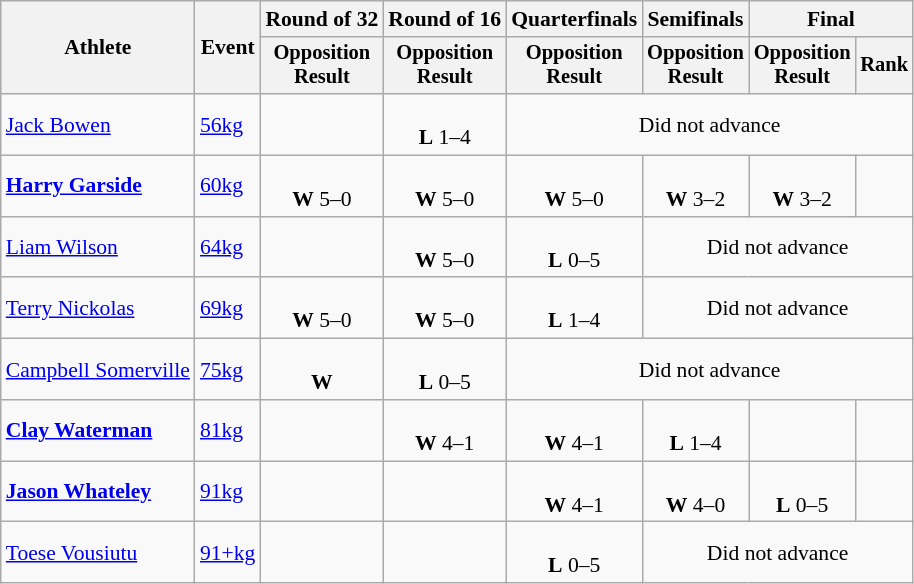<table class=wikitable style=font-size:90%;text-align:center>
<tr>
<th rowspan=2>Athlete</th>
<th rowspan=2>Event</th>
<th>Round of 32</th>
<th>Round of 16</th>
<th>Quarterfinals</th>
<th>Semifinals</th>
<th colspan=2>Final</th>
</tr>
<tr style=font-size:95%>
<th>Opposition<br>Result</th>
<th>Opposition<br>Result</th>
<th>Opposition<br>Result</th>
<th>Opposition<br>Result</th>
<th>Opposition<br>Result</th>
<th>Rank</th>
</tr>
<tr>
<td align=left><a href='#'>Jack Bowen</a></td>
<td align=left><a href='#'>56kg</a></td>
<td></td>
<td><br><strong>L</strong> 1–4</td>
<td colspan=4>Did not advance</td>
</tr>
<tr>
<td align=left><strong><a href='#'>Harry Garside</a></strong></td>
<td align=left><a href='#'>60kg</a></td>
<td><br><strong>W</strong> 5–0</td>
<td><br><strong>W</strong> 5–0</td>
<td><br><strong>W</strong> 5–0</td>
<td><br><strong>W</strong> 3–2</td>
<td><br><strong>W</strong> 3–2</td>
<td></td>
</tr>
<tr>
<td align=left><a href='#'>Liam Wilson</a></td>
<td align=left><a href='#'>64kg</a></td>
<td></td>
<td><br><strong>W</strong> 5–0</td>
<td><br><strong>L</strong> 0–5</td>
<td colspan=3>Did not advance</td>
</tr>
<tr>
<td align=left><a href='#'>Terry Nickolas</a></td>
<td align=left><a href='#'>69kg</a></td>
<td><br><strong>W</strong> 5–0</td>
<td><br><strong>W</strong> 5–0</td>
<td><br><strong>L</strong> 1–4</td>
<td colspan=3>Did not advance</td>
</tr>
<tr>
<td align=left><a href='#'>Campbell Somerville</a></td>
<td align=left><a href='#'>75kg</a></td>
<td><br><strong>W</strong> </td>
<td><br><strong>L</strong> 0–5</td>
<td colspan=4>Did not advance</td>
</tr>
<tr>
<td align=left><strong><a href='#'>Clay Waterman</a></strong></td>
<td align=left><a href='#'>81kg</a></td>
<td></td>
<td><br><strong>W</strong> 4–1</td>
<td><br> <strong>W</strong> 4–1</td>
<td><br><strong>L</strong> 1–4</td>
<td></td>
<td></td>
</tr>
<tr>
<td align=left><strong><a href='#'>Jason Whateley</a></strong></td>
<td align=left><a href='#'>91kg</a></td>
<td></td>
<td></td>
<td><br><strong>W</strong> 4–1</td>
<td> <br><strong>W</strong> 4–0</td>
<td> <br><strong>L</strong> 0–5</td>
<td></td>
</tr>
<tr>
<td align=left><a href='#'>Toese Vousiutu</a></td>
<td align=left><a href='#'>91+kg</a></td>
<td></td>
<td></td>
<td><br><strong>L</strong> 0–5</td>
<td colspan=3>Did not advance</td>
</tr>
</table>
